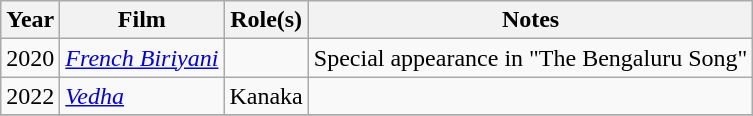<table class="wikitable">
<tr>
<th>Year</th>
<th>Film</th>
<th>Role(s)</th>
<th>Notes</th>
</tr>
<tr>
<td>2020</td>
<td><em><a href='#'>French Biriyani</a></em></td>
<td></td>
<td>Special appearance in "The Bengaluru Song"</td>
</tr>
<tr>
<td>2022</td>
<td><em><a href='#'>Vedha</a></em></td>
<td>Kanaka</td>
<td></td>
</tr>
<tr>
</tr>
</table>
